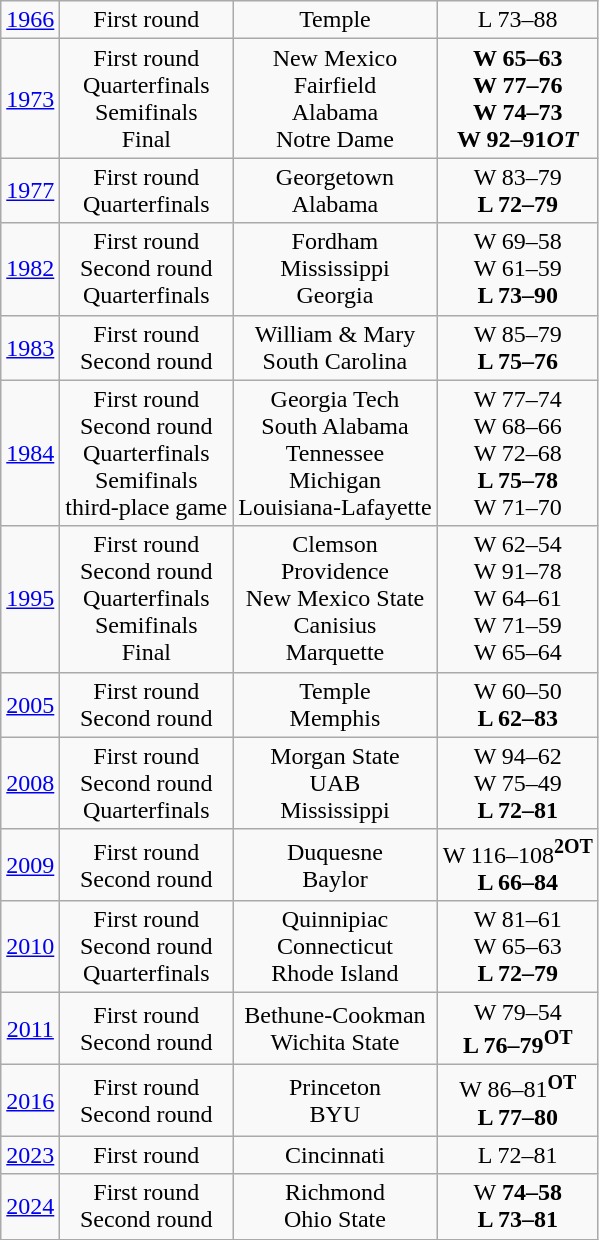<table class="wikitable">
<tr align="center">
<td><a href='#'>1966</a></td>
<td>First round</td>
<td>Temple</td>
<td>L 73–88</td>
</tr>
<tr align="center">
<td><a href='#'>1973</a></td>
<td>First round<br>Quarterfinals<br>Semifinals<br>Final</td>
<td>New Mexico<br>Fairfield<br>Alabama<br>Notre Dame</td>
<td><strong>W 65–63</strong><br><strong>W 77–76</strong><br><strong>W 74–73</strong><br><strong>W 92–91<em>OT<strong><em></td>
</tr>
<tr align="center">
<td><a href='#'>1977</a></td>
<td>First round<br>Quarterfinals</td>
<td>Georgetown<br>Alabama</td>
<td></strong>W 83–79<strong><br>L 72–79</td>
</tr>
<tr align="center">
<td><a href='#'>1982</a></td>
<td>First round<br>Second round<br>Quarterfinals</td>
<td>Fordham<br>Mississippi<br>Georgia</td>
<td></strong>W 69–58<strong><br></strong>W 61–59<strong><br>L 73–90</td>
</tr>
<tr align="center">
<td><a href='#'>1983</a></td>
<td>First round<br>Second round</td>
<td>William & Mary<br>South Carolina</td>
<td></strong>W 85–79<strong><br>L 75–76</td>
</tr>
<tr align="center">
<td><a href='#'>1984</a></td>
<td>First round<br>Second round<br>Quarterfinals<br>Semifinals<br>third-place game</td>
<td>Georgia Tech<br>South Alabama<br>Tennessee<br>Michigan<br>Louisiana-Lafayette</td>
<td></strong>W 77–74<strong><br></strong>W 68–66<strong><br></strong>W 72–68<strong><br>L 75–78<br></strong>W 71–70<strong></td>
</tr>
<tr align="center">
<td><a href='#'>1995</a></td>
<td>First round<br>Second round<br>Quarterfinals<br>Semifinals<br>Final</td>
<td>Clemson<br>Providence<br>New Mexico State<br>Canisius<br>Marquette</td>
<td></strong>W 62–54<strong><br></strong>W 91–78<strong><br></strong>W 64–61<strong><br></strong>W 71–59<strong><br></strong>W 65–64<strong></td>
</tr>
<tr align="center">
<td><a href='#'>2005</a></td>
<td>First round<br>Second round</td>
<td>Temple<br>Memphis</td>
<td></strong>W 60–50<strong><br>L 62–83</td>
</tr>
<tr align="center">
<td><a href='#'>2008</a></td>
<td>First round<br>Second round<br>Quarterfinals</td>
<td>Morgan State<br>UAB<br>Mississippi</td>
<td></strong>W 94–62<strong><br></strong>W 75–49<strong><br>L 72–81</td>
</tr>
<tr align="center">
<td><a href='#'>2009</a></td>
<td>First round<br>Second round</td>
<td>Duquesne<br>Baylor</td>
<td></strong>W 116–108<strong><sup>2OT</sup><br>L 66–84</td>
</tr>
<tr align="center">
<td><a href='#'>2010</a></td>
<td>First round<br>Second round<br>Quarterfinals</td>
<td>Quinnipiac<br>Connecticut<br>Rhode Island</td>
<td></strong>W 81–61<strong><br></strong>W 65–63<strong><br>L 72–79</td>
</tr>
<tr align="center">
<td><a href='#'>2011</a></td>
<td>First round<br>Second round</td>
<td>Bethune-Cookman<br>Wichita State</td>
<td></strong>W 79–54<strong><br>L 76–79<sup>OT</sup></td>
</tr>
<tr align="center">
<td><a href='#'>2016</a></td>
<td>First round<br>Second round</td>
<td>Princeton<br>BYU</td>
<td></strong>W 86–81<strong><sup>OT</sup><br>L 77–80</td>
</tr>
<tr align="center">
<td><a href='#'>2023</a></td>
<td>First round</td>
<td>Cincinnati</td>
<td>L 72–81</td>
</tr>
<tr align="center">
<td><a href='#'>2024</a></td>
<td>First round<br>Second round</td>
<td>Richmond<br>Ohio State</td>
<td></strong>W<strong> 74–58<br>L 73–81</td>
</tr>
</table>
